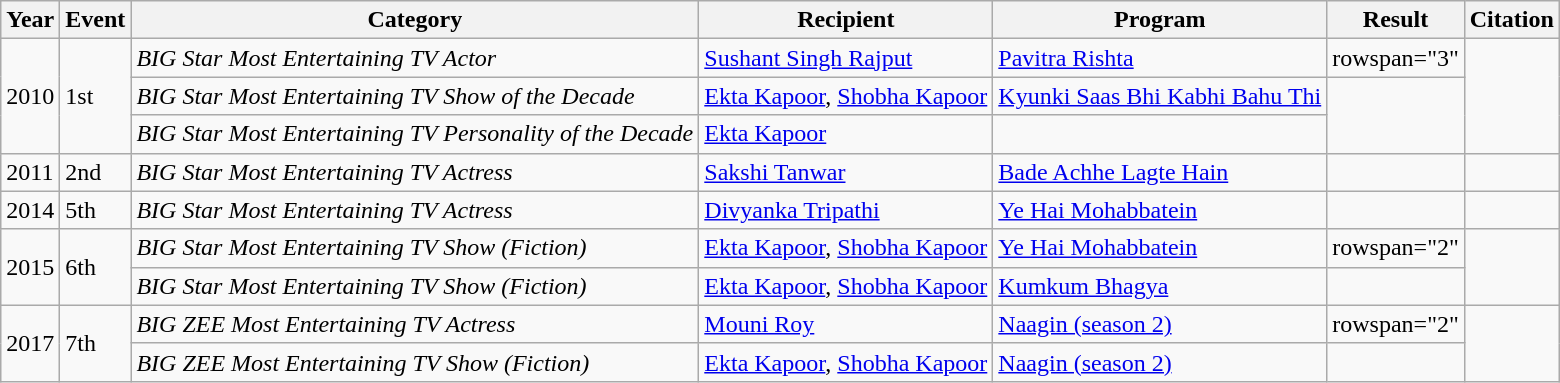<table class="wikitable">
<tr>
<th>Year</th>
<th>Event</th>
<th>Category</th>
<th>Recipient</th>
<th>Program</th>
<th>Result</th>
<th>Citation</th>
</tr>
<tr>
<td rowspan="3">2010</td>
<td rowspan="3">1st</td>
<td><em>BIG Star Most Entertaining TV Actor</em></td>
<td><a href='#'>Sushant Singh Rajput</a></td>
<td><a href='#'>Pavitra Rishta</a></td>
<td>rowspan="3" </td>
<td rowspan="3"></td>
</tr>
<tr>
<td><em>BIG Star Most Entertaining TV Show of the Decade</em></td>
<td><a href='#'>Ekta Kapoor</a>, <a href='#'>Shobha Kapoor</a></td>
<td><a href='#'>Kyunki Saas Bhi Kabhi Bahu Thi</a></td>
</tr>
<tr>
<td><em>BIG Star Most Entertaining TV Personality of the Decade</em></td>
<td><a href='#'>Ekta Kapoor</a></td>
<td></td>
</tr>
<tr>
<td>2011</td>
<td>2nd</td>
<td><em>BIG Star Most Entertaining TV Actress</em></td>
<td><a href='#'>Sakshi Tanwar</a></td>
<td><a href='#'>Bade Achhe Lagte Hain</a></td>
<td></td>
<td></td>
</tr>
<tr>
<td>2014</td>
<td>5th</td>
<td><em>BIG Star Most Entertaining TV Actress</em></td>
<td><a href='#'>Divyanka Tripathi</a></td>
<td><a href='#'>Ye Hai Mohabbatein</a></td>
<td></td>
<td></td>
</tr>
<tr>
<td rowspan="2">2015</td>
<td rowspan="2">6th</td>
<td><em>BIG Star Most Entertaining TV Show (Fiction)</em></td>
<td><a href='#'>Ekta Kapoor</a>, <a href='#'>Shobha Kapoor</a></td>
<td><a href='#'>Ye Hai Mohabbatein</a></td>
<td>rowspan="2" </td>
<td rowspan="2"></td>
</tr>
<tr>
<td><em>BIG Star Most Entertaining TV Show (Fiction)</em></td>
<td><a href='#'>Ekta Kapoor</a>, <a href='#'>Shobha Kapoor</a></td>
<td><a href='#'>Kumkum Bhagya</a></td>
</tr>
<tr>
<td rowspan="2">2017</td>
<td rowspan="2">7th</td>
<td><em>BIG ZEE Most Entertaining TV Actress</em></td>
<td><a href='#'>Mouni Roy</a></td>
<td><a href='#'>Naagin (season 2)</a></td>
<td>rowspan="2" </td>
<td rowspan="2"></td>
</tr>
<tr>
<td><em>BIG ZEE Most Entertaining TV Show (Fiction)</em></td>
<td><a href='#'>Ekta Kapoor</a>, <a href='#'>Shobha Kapoor</a></td>
<td><a href='#'>Naagin (season 2)</a></td>
</tr>
</table>
